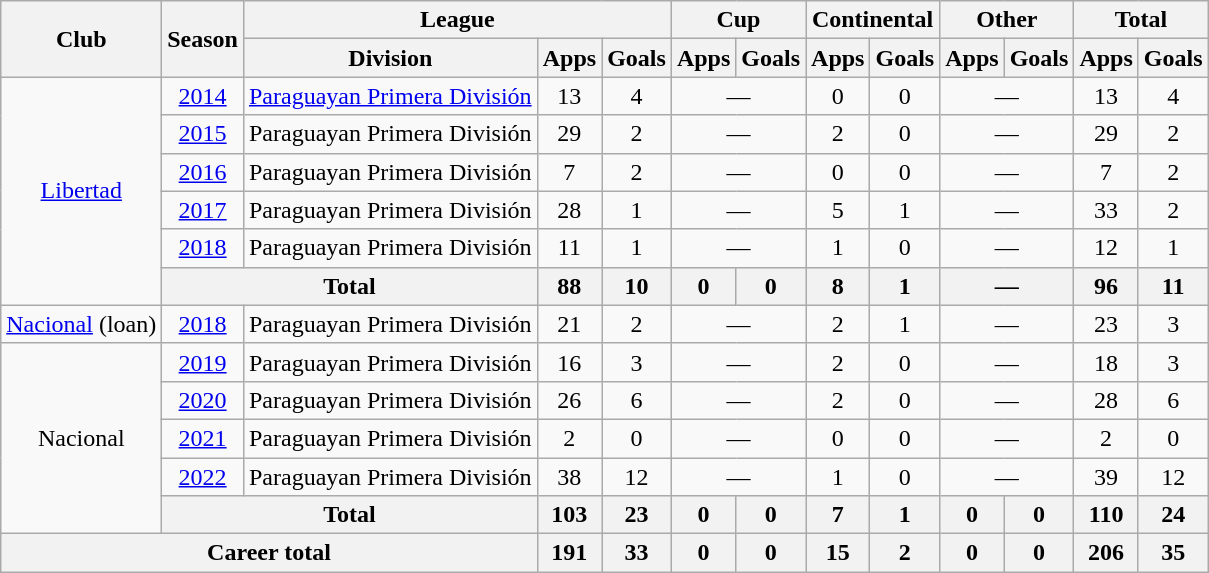<table class="wikitable" style="text-align: center;">
<tr>
<th rowspan="2">Club</th>
<th rowspan="2">Season</th>
<th colspan="3">League</th>
<th colspan="2">Cup</th>
<th colspan="2">Continental</th>
<th colspan="2">Other</th>
<th colspan="2">Total</th>
</tr>
<tr>
<th>Division</th>
<th>Apps</th>
<th>Goals</th>
<th>Apps</th>
<th>Goals</th>
<th>Apps</th>
<th>Goals</th>
<th>Apps</th>
<th>Goals</th>
<th>Apps</th>
<th>Goals</th>
</tr>
<tr>
<td rowspan="6" valign="center"><a href='#'>Libertad</a></td>
<td><a href='#'>2014</a></td>
<td rowspan="1" valign="center"><a href='#'>Paraguayan Primera División</a></td>
<td>13</td>
<td>4</td>
<td colspan=2>—</td>
<td>0</td>
<td>0</td>
<td colspan=2>—</td>
<td>13</td>
<td>4</td>
</tr>
<tr>
<td><a href='#'>2015</a></td>
<td valign="center">Paraguayan Primera División</td>
<td>29</td>
<td>2</td>
<td colspan=2>—</td>
<td>2</td>
<td>0</td>
<td colspan=2>—</td>
<td>29</td>
<td>2</td>
</tr>
<tr>
<td><a href='#'>2016</a></td>
<td valign="center">Paraguayan Primera División</td>
<td>7</td>
<td>2</td>
<td colspan=2>—</td>
<td>0</td>
<td>0</td>
<td colspan=2>—</td>
<td>7</td>
<td>2</td>
</tr>
<tr>
<td><a href='#'>2017</a></td>
<td valign="center">Paraguayan Primera División</td>
<td>28</td>
<td>1</td>
<td colspan=2>—</td>
<td>5</td>
<td>1</td>
<td colspan=2>—</td>
<td>33</td>
<td>2</td>
</tr>
<tr>
<td><a href='#'>2018</a></td>
<td valign="center">Paraguayan Primera División</td>
<td>11</td>
<td>1</td>
<td colspan=2>—</td>
<td>1</td>
<td>0</td>
<td colspan=2>—</td>
<td>12</td>
<td>1</td>
</tr>
<tr>
<th colspan="2">Total</th>
<th>88</th>
<th>10</th>
<th>0</th>
<th>0</th>
<th>8</th>
<th>1</th>
<th colspan=2>—</th>
<th>96</th>
<th>11</th>
</tr>
<tr>
<td><a href='#'>Nacional</a> (loan)</td>
<td><a href='#'>2018</a></td>
<td valign="center">Paraguayan Primera División</td>
<td>21</td>
<td>2</td>
<td colspan=2>—</td>
<td>2</td>
<td>1</td>
<td colspan=2>—</td>
<td>23</td>
<td>3</td>
</tr>
<tr>
<td rowspan="5">Nacional</td>
<td><a href='#'>2019</a></td>
<td valign="center">Paraguayan Primera División</td>
<td>16</td>
<td>3</td>
<td colspan=2>—</td>
<td>2</td>
<td>0</td>
<td colspan=2>—</td>
<td>18</td>
<td>3</td>
</tr>
<tr>
<td><a href='#'>2020</a></td>
<td valign="center">Paraguayan Primera División</td>
<td>26</td>
<td>6</td>
<td colspan=2>—</td>
<td>2</td>
<td>0</td>
<td colspan=2>—</td>
<td>28</td>
<td>6</td>
</tr>
<tr>
<td><a href='#'>2021</a></td>
<td valign="center">Paraguayan Primera División</td>
<td>2</td>
<td>0</td>
<td colspan=2>—</td>
<td>0</td>
<td>0</td>
<td colspan=2>—</td>
<td>2</td>
<td>0</td>
</tr>
<tr>
<td><a href='#'>2022</a></td>
<td valign="center">Paraguayan Primera División</td>
<td>38</td>
<td>12</td>
<td colspan=2>—</td>
<td>1</td>
<td>0</td>
<td colspan=2>—</td>
<td>39</td>
<td>12</td>
</tr>
<tr>
<th colspan="2">Total</th>
<th>103</th>
<th>23</th>
<th>0</th>
<th>0</th>
<th>7</th>
<th>1</th>
<th>0</th>
<th>0</th>
<th>110</th>
<th>24</th>
</tr>
<tr>
<th colspan="3">Career total</th>
<th>191</th>
<th>33</th>
<th>0</th>
<th>0</th>
<th>15</th>
<th>2</th>
<th>0</th>
<th>0</th>
<th>206</th>
<th>35</th>
</tr>
</table>
